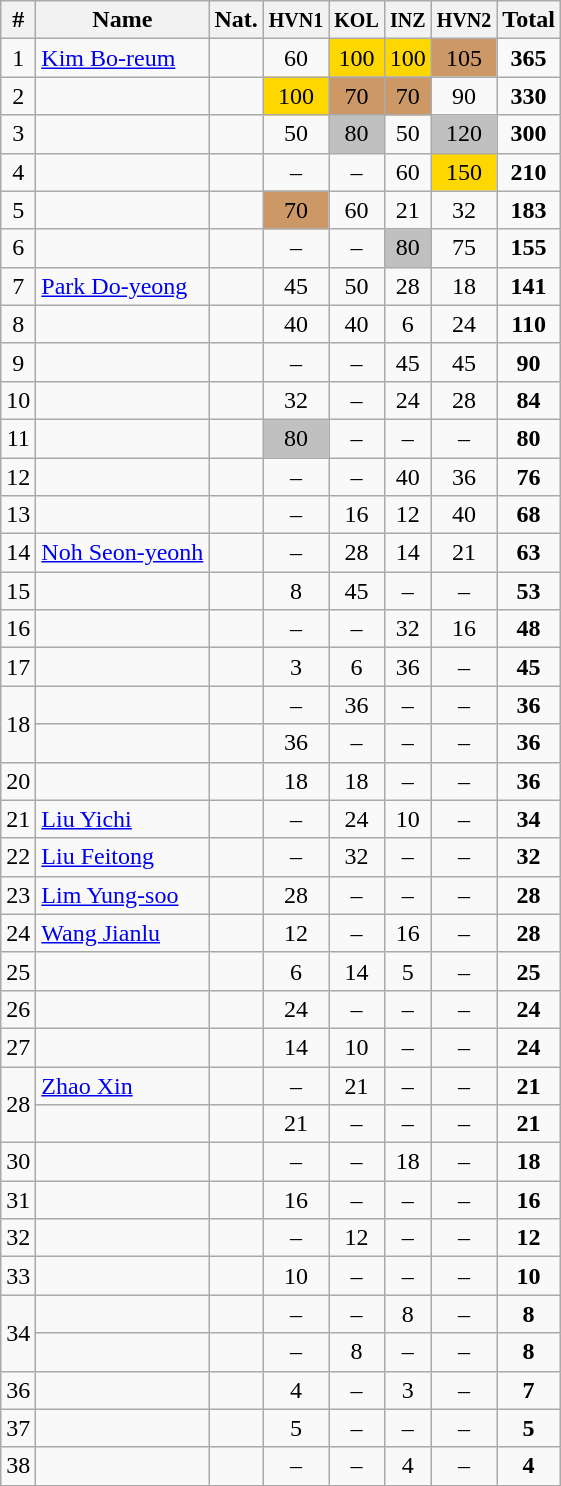<table class="wikitable sortable" style="text-align:center;">
<tr>
<th>#</th>
<th>Name</th>
<th>Nat.</th>
<th><small>HVN1</small></th>
<th><small>KOL</small></th>
<th><small>INZ</small></th>
<th><small>HVN2</small></th>
<th>Total</th>
</tr>
<tr>
<td>1</td>
<td align=left><a href='#'>Kim Bo-reum</a></td>
<td></td>
<td>60</td>
<td bgcolor="gold">100</td>
<td bgcolor="gold">100</td>
<td bgcolor=CC9966>105</td>
<td><strong>365</strong></td>
</tr>
<tr>
<td>2</td>
<td align=left></td>
<td></td>
<td bgcolor="gold">100</td>
<td bgcolor=CC9966>70</td>
<td bgcolor=CC9966>70</td>
<td>90</td>
<td><strong>330</strong></td>
</tr>
<tr>
<td>3</td>
<td align=left></td>
<td></td>
<td>50</td>
<td bgcolor="silver">80</td>
<td>50</td>
<td bgcolor="silver">120</td>
<td><strong>300</strong></td>
</tr>
<tr>
<td>4</td>
<td align=left></td>
<td></td>
<td>–</td>
<td>–</td>
<td>60</td>
<td bgcolor="gold">150</td>
<td><strong>210</strong></td>
</tr>
<tr>
<td>5</td>
<td align=left></td>
<td></td>
<td bgcolor=CC9966>70</td>
<td>60</td>
<td>21</td>
<td>32</td>
<td><strong>183</strong></td>
</tr>
<tr>
<td>6</td>
<td align=left></td>
<td></td>
<td>–</td>
<td>–</td>
<td bgcolor="silver">80</td>
<td>75</td>
<td><strong>155</strong></td>
</tr>
<tr>
<td>7</td>
<td align=left><a href='#'>Park Do-yeong</a></td>
<td></td>
<td>45</td>
<td>50</td>
<td>28</td>
<td>18</td>
<td><strong>141</strong></td>
</tr>
<tr>
<td>8</td>
<td align=left></td>
<td></td>
<td>40</td>
<td>40</td>
<td>6</td>
<td>24</td>
<td><strong>110</strong></td>
</tr>
<tr>
<td>9</td>
<td align=left></td>
<td></td>
<td>–</td>
<td>–</td>
<td>45</td>
<td>45</td>
<td><strong>90</strong></td>
</tr>
<tr>
<td>10</td>
<td align=left></td>
<td></td>
<td>32</td>
<td>–</td>
<td>24</td>
<td>28</td>
<td><strong>84</strong></td>
</tr>
<tr>
<td>11</td>
<td align=left></td>
<td></td>
<td bgcolor="silver">80</td>
<td>–</td>
<td>–</td>
<td>–</td>
<td><strong>80</strong></td>
</tr>
<tr>
<td>12</td>
<td align=left></td>
<td></td>
<td>–</td>
<td>–</td>
<td>40</td>
<td>36</td>
<td><strong>76</strong></td>
</tr>
<tr>
<td>13</td>
<td align=left></td>
<td></td>
<td>–</td>
<td>16</td>
<td>12</td>
<td>40</td>
<td><strong>68</strong></td>
</tr>
<tr>
<td>14</td>
<td align=left><a href='#'>Noh Seon-yeonh</a></td>
<td></td>
<td>–</td>
<td>28</td>
<td>14</td>
<td>21</td>
<td><strong>63</strong></td>
</tr>
<tr>
<td>15</td>
<td align=left></td>
<td></td>
<td>8</td>
<td>45</td>
<td>–</td>
<td>–</td>
<td><strong>53</strong></td>
</tr>
<tr>
<td>16</td>
<td align=left></td>
<td></td>
<td>–</td>
<td>–</td>
<td>32</td>
<td>16</td>
<td><strong>48</strong></td>
</tr>
<tr>
<td>17</td>
<td align=left></td>
<td></td>
<td>3</td>
<td>6</td>
<td>36</td>
<td>–</td>
<td><strong>45</strong></td>
</tr>
<tr>
<td rowspan=2>18</td>
<td align=left></td>
<td></td>
<td>–</td>
<td>36</td>
<td>–</td>
<td>–</td>
<td><strong>36</strong></td>
</tr>
<tr>
<td align=left></td>
<td></td>
<td>36</td>
<td>–</td>
<td>–</td>
<td>–</td>
<td><strong>36</strong></td>
</tr>
<tr>
<td>20</td>
<td align=left></td>
<td></td>
<td>18</td>
<td>18</td>
<td>–</td>
<td>–</td>
<td><strong>36</strong></td>
</tr>
<tr>
<td>21</td>
<td align=left><a href='#'>Liu Yichi</a></td>
<td></td>
<td>–</td>
<td>24</td>
<td>10</td>
<td>–</td>
<td><strong>34</strong></td>
</tr>
<tr>
<td>22</td>
<td align=left><a href='#'>Liu Feitong</a></td>
<td></td>
<td>–</td>
<td>32</td>
<td>–</td>
<td>–</td>
<td><strong>32</strong></td>
</tr>
<tr>
<td>23</td>
<td align=left><a href='#'>Lim Yung-soo</a></td>
<td></td>
<td>28</td>
<td>–</td>
<td>–</td>
<td>–</td>
<td><strong>28</strong></td>
</tr>
<tr>
<td>24</td>
<td align=left><a href='#'>Wang Jianlu</a></td>
<td></td>
<td>12</td>
<td>–</td>
<td>16</td>
<td>–</td>
<td><strong>28</strong></td>
</tr>
<tr>
<td>25</td>
<td align=left></td>
<td></td>
<td>6</td>
<td>14</td>
<td>5</td>
<td>–</td>
<td><strong>25</strong></td>
</tr>
<tr>
<td>26</td>
<td align=left></td>
<td></td>
<td>24</td>
<td>–</td>
<td>–</td>
<td>–</td>
<td><strong>24</strong></td>
</tr>
<tr>
<td>27</td>
<td align=left></td>
<td></td>
<td>14</td>
<td>10</td>
<td>–</td>
<td>–</td>
<td><strong>24</strong></td>
</tr>
<tr>
<td rowspan=2>28</td>
<td align=left><a href='#'>Zhao Xin</a></td>
<td></td>
<td>–</td>
<td>21</td>
<td>–</td>
<td>–</td>
<td><strong>21</strong></td>
</tr>
<tr>
<td align=left></td>
<td></td>
<td>21</td>
<td>–</td>
<td>–</td>
<td>–</td>
<td><strong>21</strong></td>
</tr>
<tr>
<td>30</td>
<td align=left></td>
<td></td>
<td>–</td>
<td>–</td>
<td>18</td>
<td>–</td>
<td><strong>18</strong></td>
</tr>
<tr>
<td>31</td>
<td align=left></td>
<td></td>
<td>16</td>
<td>–</td>
<td>–</td>
<td>–</td>
<td><strong>16</strong></td>
</tr>
<tr>
<td>32</td>
<td align=left></td>
<td></td>
<td>–</td>
<td>12</td>
<td>–</td>
<td>–</td>
<td><strong>12</strong></td>
</tr>
<tr>
<td>33</td>
<td align=left></td>
<td></td>
<td>10</td>
<td>–</td>
<td>–</td>
<td>–</td>
<td><strong>10</strong></td>
</tr>
<tr>
<td rowspan=2>34</td>
<td align=left></td>
<td></td>
<td>–</td>
<td>–</td>
<td>8</td>
<td>–</td>
<td><strong>8</strong></td>
</tr>
<tr>
<td align=left></td>
<td></td>
<td>–</td>
<td>8</td>
<td>–</td>
<td>–</td>
<td><strong>8</strong></td>
</tr>
<tr>
<td>36</td>
<td align=left></td>
<td></td>
<td>4</td>
<td>–</td>
<td>3</td>
<td>–</td>
<td><strong>7</strong></td>
</tr>
<tr>
<td>37</td>
<td align=left></td>
<td></td>
<td>5</td>
<td>–</td>
<td>–</td>
<td>–</td>
<td><strong>5</strong></td>
</tr>
<tr>
<td>38</td>
<td align=left></td>
<td></td>
<td>–</td>
<td>–</td>
<td>4</td>
<td>–</td>
<td><strong>4</strong></td>
</tr>
</table>
